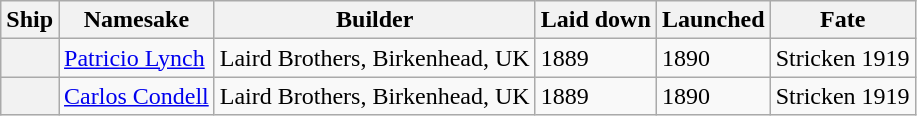<table class="wikitable plainrowheaders" border="1">
<tr>
<th scope="col">Ship</th>
<th scope="col">Namesake</th>
<th scope="col">Builder</th>
<th scope="col">Laid down</th>
<th scope="col">Launched</th>
<th scope="col">Fate</th>
</tr>
<tr>
<th scope="row"><strong></strong></th>
<td><a href='#'>Patricio Lynch</a></td>
<td>Laird Brothers, Birkenhead, UK</td>
<td>1889</td>
<td>1890</td>
<td>Stricken 1919</td>
</tr>
<tr>
<th scope="row"><strong></strong></th>
<td><a href='#'>Carlos Condell</a></td>
<td>Laird Brothers, Birkenhead, UK</td>
<td>1889</td>
<td>1890</td>
<td>Stricken 1919</td>
</tr>
</table>
